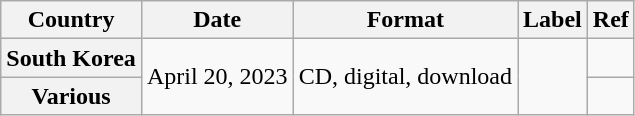<table class="wikitable plainrowheaders" text-align:center">
<tr>
<th>Country</th>
<th>Date</th>
<th>Format</th>
<th>Label</th>
<th>Ref</th>
</tr>
<tr>
<th scope="row">South Korea</th>
<td rowspan="2">April 20, 2023</td>
<td rowspan="2">CD, digital, download</td>
<td rowspan="2"></td>
<td></td>
</tr>
<tr>
<th scope="row">Various</th>
<td></td>
</tr>
</table>
